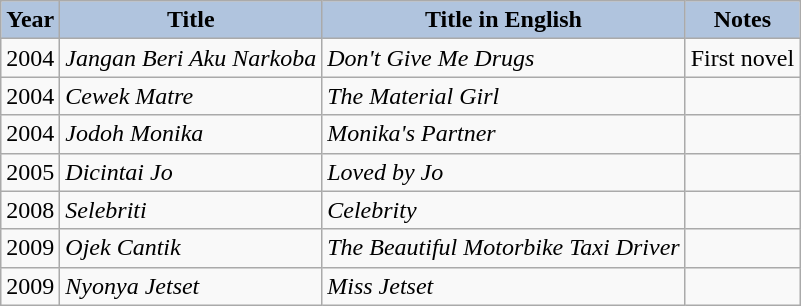<table class="wikitable sortable">
<tr>
<th style="background:#B0C4DE;">Year</th>
<th style="background:#B0C4DE;">Title</th>
<th style="background:#B0C4DE;">Title in English</th>
<th class="unsortable" style="background:#B0C4DE;">Notes</th>
</tr>
<tr>
<td>2004</td>
<td><em>Jangan Beri Aku Narkoba</em></td>
<td><em>Don't Give Me Drugs</em></td>
<td>First novel</td>
</tr>
<tr>
<td>2004</td>
<td><em>Cewek Matre</em></td>
<td><em>The Material Girl</em></td>
<td></td>
</tr>
<tr>
<td>2004</td>
<td><em>Jodoh Monika</em></td>
<td><em>Monika's Partner</em></td>
<td></td>
</tr>
<tr>
<td>2005</td>
<td><em>Dicintai Jo</em></td>
<td><em>Loved by Jo</em></td>
<td></td>
</tr>
<tr>
<td>2008</td>
<td><em>Selebriti</em></td>
<td><em>Celebrity</em></td>
<td></td>
</tr>
<tr>
<td>2009</td>
<td><em>Ojek Cantik </em></td>
<td><em>The Beautiful Motorbike Taxi Driver</em></td>
<td></td>
</tr>
<tr>
<td>2009</td>
<td><em>Nyonya Jetset</em></td>
<td><em>Miss Jetset</em></td>
<td></td>
</tr>
</table>
